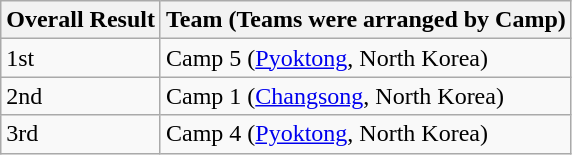<table class="wikitable">
<tr>
<th>Overall Result</th>
<th>Team (Teams were arranged by Camp)</th>
</tr>
<tr>
<td>1st</td>
<td>Camp 5 (<a href='#'>Pyoktong</a>, North Korea)</td>
</tr>
<tr>
<td>2nd</td>
<td>Camp 1 (<a href='#'>Changsong</a>, North Korea)</td>
</tr>
<tr>
<td>3rd</td>
<td>Camp 4 (<a href='#'>Pyoktong</a>, North Korea)</td>
</tr>
</table>
